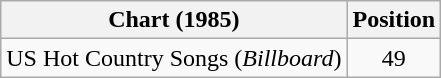<table class="wikitable">
<tr>
<th>Chart (1985)</th>
<th>Position</th>
</tr>
<tr>
<td>US Hot Country Songs (<em>Billboard</em>)</td>
<td align="center">49</td>
</tr>
</table>
